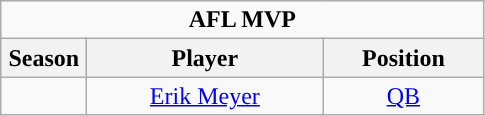<table class="wikitable sortable" style="text-align:center">
<tr>
<td colspan="4"><strong>AFL MVP</strong></td>
</tr>
<tr>
<th style="width:50px; ">Season</th>
<th style="width:150px; ">Player</th>
<th style="width:100px; ">Position</th>
</tr>
<tr>
<td></td>
<td><a href='#'>Erik Meyer</a></td>
<td><a href='#'>QB</a></td>
</tr>
</table>
